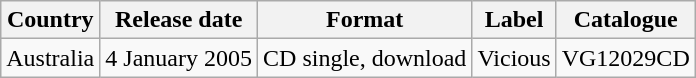<table class="wikitable">
<tr>
<th>Country</th>
<th>Release date</th>
<th>Format</th>
<th>Label</th>
<th>Catalogue</th>
</tr>
<tr>
<td>Australia</td>
<td>4 January 2005</td>
<td>CD single, download</td>
<td>Vicious</td>
<td>VG12029CD</td>
</tr>
</table>
